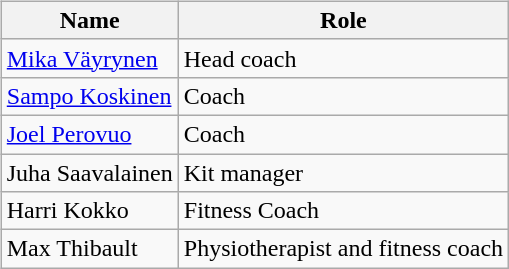<table>
<tr>
<td valign="top"><br><table class="wikitable">
<tr>
<th>Name</th>
<th>Role</th>
</tr>
<tr>
<td> <a href='#'>Mika Väyrynen</a></td>
<td>Head coach</td>
</tr>
<tr>
<td> <a href='#'>Sampo Koskinen</a></td>
<td>Coach</td>
</tr>
<tr>
<td> <a href='#'>Joel Perovuo</a></td>
<td>Coach</td>
</tr>
<tr>
<td> Juha Saavalainen</td>
<td>Kit manager</td>
</tr>
<tr>
<td> Harri Kokko</td>
<td>Fitness Coach</td>
</tr>
<tr>
<td> Max Thibault</td>
<td>Physiotherapist and fitness coach</td>
</tr>
</table>
</td>
</tr>
</table>
